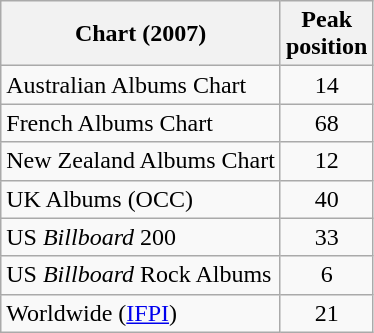<table class="wikitable sortable">
<tr>
<th>Chart (2007)</th>
<th>Peak<br>position</th>
</tr>
<tr>
<td>Australian Albums Chart</td>
<td align="center">14</td>
</tr>
<tr>
<td>French Albums Chart</td>
<td align="center">68</td>
</tr>
<tr>
<td>New Zealand Albums Chart</td>
<td align="center">12</td>
</tr>
<tr>
<td>UK Albums (OCC)</td>
<td align="center">40</td>
</tr>
<tr>
<td>US <em>Billboard</em> 200</td>
<td align="center">33</td>
</tr>
<tr>
<td>US <em>Billboard</em> Rock Albums</td>
<td align="center">6</td>
</tr>
<tr>
<td>Worldwide (<a href='#'>IFPI</a>)</td>
<td align="center">21</td>
</tr>
</table>
